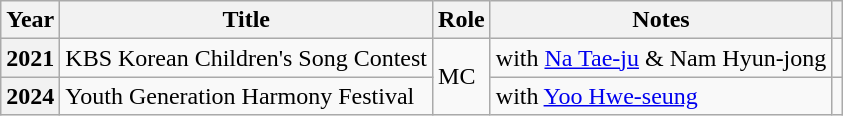<table class="wikitable plainrowheaders">
<tr>
<th scope="col">Year</th>
<th scope="col">Title</th>
<th scope="col">Role</th>
<th scope="col">Notes</th>
<th scope="col" class="unsortable"></th>
</tr>
<tr>
<th scope="row">2021</th>
<td>KBS Korean Children's Song Contest</td>
<td rowspan="2">MC</td>
<td>with <a href='#'>Na Tae-ju</a> & Nam Hyun-jong</td>
<td style="text-align:center"></td>
</tr>
<tr>
<th scope="row">2024</th>
<td>Youth Generation Harmony Festival</td>
<td>with <a href='#'>Yoo Hwe-seung</a></td>
<td style="text-align:center"></td>
</tr>
</table>
